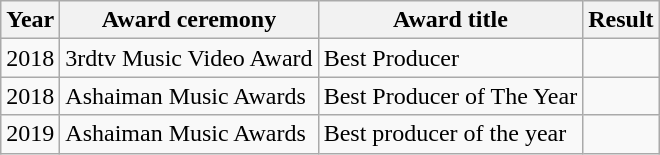<table class="wikitable sortable">
<tr>
<th>Year</th>
<th>Award ceremony</th>
<th>Award title</th>
<th>Result</th>
</tr>
<tr>
<td>2018</td>
<td>3rdtv Music Video Award</td>
<td>Best Producer</td>
<td></td>
</tr>
<tr>
<td>2018</td>
<td>Ashaiman Music Awards</td>
<td>Best Producer of The Year</td>
<td></td>
</tr>
<tr>
<td>2019</td>
<td>Ashaiman Music Awards</td>
<td>Best producer of the year</td>
<td></td>
</tr>
</table>
